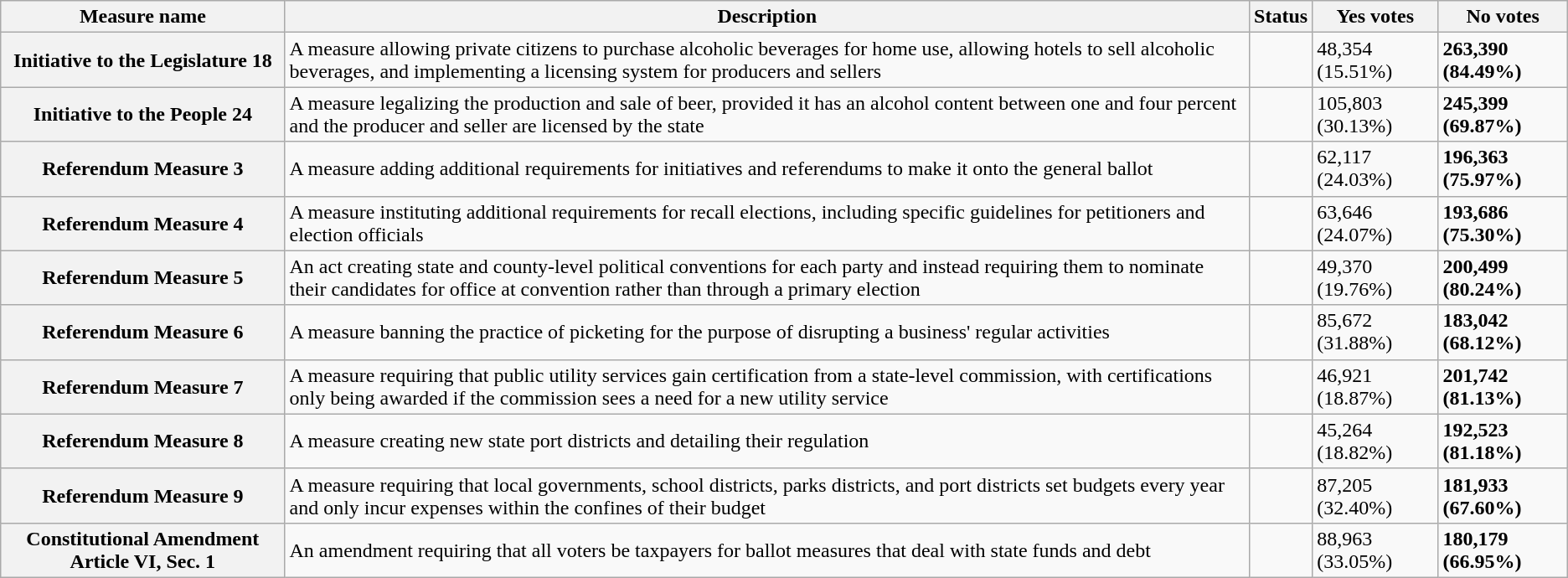<table class="wikitable sortable plainrowheaders">
<tr>
<th scope=col>Measure name</th>
<th scope=col class=unsortable>Description</th>
<th scope=col>Status</th>
<th scope=col>Yes votes</th>
<th scope=col>No votes</th>
</tr>
<tr>
<th scope=row>Initiative to the Legislature 18</th>
<td>A measure allowing private citizens to purchase alcoholic beverages for home use, allowing hotels to sell alcoholic beverages, and implementing a licensing system for producers and sellers</td>
<td></td>
<td>48,354 (15.51%)</td>
<td><strong>263,390 (84.49%)</strong></td>
</tr>
<tr>
<th scope=row>Initiative to the People 24</th>
<td>A measure legalizing the production and sale of beer, provided it has an alcohol content between one and four percent and the producer and seller are licensed by the state</td>
<td></td>
<td>105,803 (30.13%)</td>
<td><strong>245,399 (69.87%)</strong></td>
</tr>
<tr>
<th scope=row>Referendum Measure 3</th>
<td>A measure adding additional requirements for initiatives and referendums to make it onto the general ballot</td>
<td></td>
<td>62,117 (24.03%)</td>
<td><strong>196,363 (75.97%)</strong></td>
</tr>
<tr>
<th scope=row>Referendum Measure 4</th>
<td>A measure instituting additional requirements for recall elections, including specific guidelines for petitioners and election officials</td>
<td></td>
<td>63,646 (24.07%)</td>
<td><strong>193,686 (75.30%)</strong></td>
</tr>
<tr>
<th scope=row>Referendum Measure 5</th>
<td>An act creating state and county-level political conventions for each party and instead requiring them to nominate their candidates for office at convention rather than through a primary election</td>
<td></td>
<td>49,370 (19.76%)</td>
<td><strong>200,499 (80.24%)</strong></td>
</tr>
<tr>
<th scope=row>Referendum Measure 6</th>
<td>A measure banning the practice of picketing for the purpose of disrupting a business' regular activities</td>
<td></td>
<td>85,672 (31.88%)</td>
<td><strong>183,042 (68.12%)</strong></td>
</tr>
<tr>
<th scope=row>Referendum Measure 7</th>
<td>A measure requiring that public utility services gain certification from a state-level commission, with certifications only being awarded if the commission sees a need for a new utility service</td>
<td></td>
<td>46,921 (18.87%)</td>
<td><strong>201,742 (81.13%)</strong></td>
</tr>
<tr>
<th scope=row>Referendum Measure 8</th>
<td>A measure creating new state port districts and detailing their regulation</td>
<td></td>
<td>45,264 (18.82%)</td>
<td><strong>192,523 (81.18%)</strong></td>
</tr>
<tr>
<th scope=row>Referendum Measure 9</th>
<td>A measure requiring that local governments, school districts, parks districts, and port districts set budgets every year and only incur expenses within the confines of their budget</td>
<td></td>
<td>87,205 (32.40%)</td>
<td><strong>181,933 (67.60%)</strong></td>
</tr>
<tr>
<th scope=row>Constitutional Amendment Article VI, Sec. 1</th>
<td>An amendment requiring that all voters be taxpayers for ballot measures that deal with state funds and debt</td>
<td></td>
<td>88,963 (33.05%)</td>
<td><strong>180,179 (66.95%)</strong></td>
</tr>
</table>
